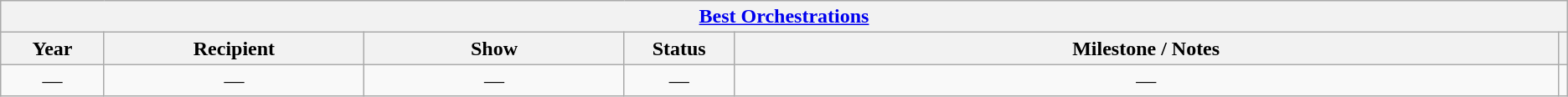<table class="wikitable sortable mw-collapsible" style="text-align: center">
<tr>
<th colspan="6" style="text-align:center;"><strong><a href='#'>Best Orchestrations</a></strong></th>
</tr>
<tr style="background:#ebft5ff;">
<th style="width:075px;">Year</th>
<th style="width:200px;">Recipient</th>
<th style="width:200px;">Show</th>
<th style="width:080px;">Status</th>
<th style="width:650px;">Milestone / Notes</th>
<th></th>
</tr>
<tr>
<td>—</td>
<td>—</td>
<td>—</td>
<td>—</td>
<td>—</td>
<td></td>
</tr>
</table>
